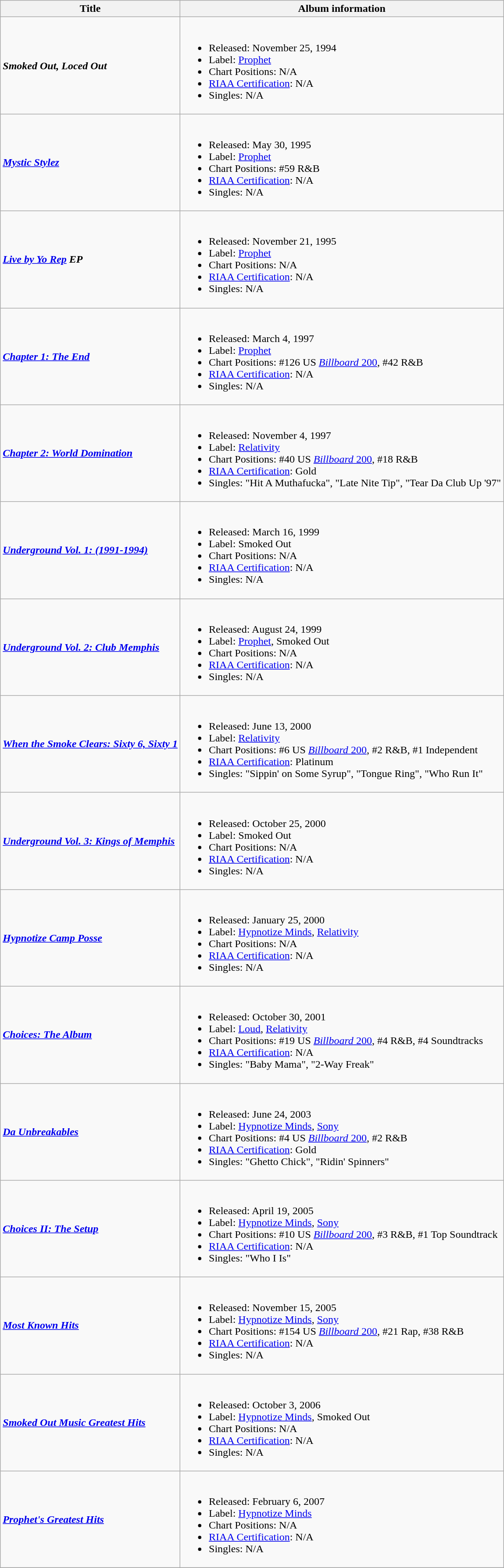<table class="wikitable">
<tr>
<th align="center">Title</th>
<th align="center">Album information</th>
</tr>
<tr>
<td align="left"><strong><em>Smoked Out, Loced Out</em></strong></td>
<td align="left"><br><ul><li>Released: November 25, 1994</li><li>Label: <a href='#'>Prophet</a></li><li>Chart Positions: N/A</li><li><a href='#'>RIAA Certification</a>: N/A</li><li>Singles: N/A</li></ul></td>
</tr>
<tr>
<td align="left"><strong><em><a href='#'>Mystic Stylez</a></em></strong></td>
<td align="left"><br><ul><li>Released: May 30, 1995</li><li>Label: <a href='#'>Prophet</a></li><li>Chart Positions: #59 R&B</li><li><a href='#'>RIAA Certification</a>: N/A</li><li>Singles: N/A</li></ul></td>
</tr>
<tr>
<td align="left"><strong><em><a href='#'>Live by Yo Rep</a> EP</em></strong></td>
<td align="left"><br><ul><li>Released: November 21, 1995</li><li>Label: <a href='#'>Prophet</a></li><li>Chart Positions: N/A</li><li><a href='#'>RIAA Certification</a>: N/A</li><li>Singles: N/A</li></ul></td>
</tr>
<tr>
<td align="left"><strong><em><a href='#'>Chapter 1: The End</a></em></strong></td>
<td align="left"><br><ul><li>Released: March 4, 1997</li><li>Label: <a href='#'>Prophet</a></li><li>Chart Positions: #126 US <a href='#'><em>Billboard</em> 200</a>, #42 R&B</li><li><a href='#'>RIAA Certification</a>: N/A</li><li>Singles: N/A</li></ul></td>
</tr>
<tr>
<td align="left"><strong><em><a href='#'>Chapter 2: World Domination</a></em></strong></td>
<td align="left"><br><ul><li>Released: November 4, 1997</li><li>Label: <a href='#'>Relativity</a></li><li>Chart Positions:  #40 US <a href='#'><em>Billboard</em> 200</a>, #18 R&B</li><li><a href='#'>RIAA Certification</a>: Gold</li><li>Singles: "Hit A Muthafucka", "Late Nite Tip", "Tear Da Club Up '97"</li></ul></td>
</tr>
<tr>
<td align="left"><strong><em><a href='#'>Underground Vol. 1: (1991-1994)</a></em></strong></td>
<td align="left"><br><ul><li>Released: March 16, 1999</li><li>Label: Smoked Out</li><li>Chart Positions: N/A</li><li><a href='#'>RIAA Certification</a>: N/A</li><li>Singles: N/A</li></ul></td>
</tr>
<tr>
<td align="left"><strong><em><a href='#'>Underground Vol. 2: Club Memphis</a></em></strong></td>
<td align="left"><br><ul><li>Released: August 24, 1999</li><li>Label: <a href='#'>Prophet</a>, Smoked Out</li><li>Chart Positions: N/A</li><li><a href='#'>RIAA Certification</a>: N/A</li><li>Singles: N/A</li></ul></td>
</tr>
<tr>
<td align="left"><strong><em><a href='#'>When the Smoke Clears: Sixty 6, Sixty 1</a></em></strong></td>
<td align="left"><br><ul><li>Released: June 13, 2000</li><li>Label: <a href='#'>Relativity</a></li><li>Chart Positions: #6 US <a href='#'><em>Billboard</em> 200</a>, #2 R&B, #1 Independent</li><li><a href='#'>RIAA Certification</a>: Platinum</li><li>Singles: "Sippin' on Some Syrup", "Tongue Ring", "Who Run It"</li></ul></td>
</tr>
<tr>
<td align="left"><strong><em><a href='#'>Underground Vol. 3: Kings of Memphis</a></em></strong></td>
<td align="left"><br><ul><li>Released: October 25, 2000</li><li>Label: Smoked Out</li><li>Chart Positions: N/A</li><li><a href='#'>RIAA Certification</a>: N/A</li><li>Singles: N/A</li></ul></td>
</tr>
<tr>
<td align="left"><strong><em><a href='#'>Hypnotize Camp Posse</a></em></strong></td>
<td align="left"><br><ul><li>Released: January 25, 2000</li><li>Label: <a href='#'>Hypnotize Minds</a>, <a href='#'>Relativity</a></li><li>Chart Positions: N/A</li><li><a href='#'>RIAA Certification</a>: N/A</li><li>Singles: N/A</li></ul></td>
</tr>
<tr>
<td align="left"><strong><em><a href='#'>Choices: The Album</a></em></strong></td>
<td align="left"><br><ul><li>Released: October 30, 2001</li><li>Label: <a href='#'>Loud</a>, <a href='#'>Relativity</a></li><li>Chart Positions: #19 US <a href='#'><em>Billboard</em> 200</a>, #4 R&B, #4 Soundtracks</li><li><a href='#'>RIAA Certification</a>: N/A</li><li>Singles: "Baby Mama", "2-Way Freak"</li></ul></td>
</tr>
<tr>
<td align="left"><strong><em><a href='#'>Da Unbreakables</a></em></strong></td>
<td align="left"><br><ul><li>Released: June 24, 2003</li><li>Label: <a href='#'>Hypnotize Minds</a>, <a href='#'>Sony</a></li><li>Chart Positions: #4 US <a href='#'><em>Billboard</em> 200</a>, #2 R&B</li><li><a href='#'>RIAA Certification</a>: Gold</li><li>Singles: "Ghetto Chick", "Ridin' Spinners"</li></ul></td>
</tr>
<tr>
<td align="left"><strong><em><a href='#'>Choices II: The Setup</a></em></strong></td>
<td align="left"><br><ul><li>Released: April 19, 2005</li><li>Label: <a href='#'>Hypnotize Minds</a>, <a href='#'>Sony</a></li><li>Chart Positions: #10 US <a href='#'><em>Billboard</em> 200</a>, #3 R&B, #1 Top Soundtrack</li><li><a href='#'>RIAA Certification</a>: N/A</li><li>Singles: "Who I Is"</li></ul></td>
</tr>
<tr>
<td align="left"><strong><em><a href='#'>Most Known Hits</a></em></strong></td>
<td align="left"><br><ul><li>Released: November 15, 2005</li><li>Label: <a href='#'>Hypnotize Minds</a>, <a href='#'>Sony</a></li><li>Chart Positions: #154 US <a href='#'><em>Billboard</em> 200</a>, #21 Rap, #38 R&B</li><li><a href='#'>RIAA Certification</a>: N/A</li><li>Singles: N/A</li></ul></td>
</tr>
<tr>
<td align="left"><strong><em><a href='#'>Smoked Out Music Greatest Hits</a></em></strong></td>
<td align="left"><br><ul><li>Released: October 3, 2006</li><li>Label: <a href='#'>Hypnotize Minds</a>, Smoked Out</li><li>Chart Positions: N/A</li><li><a href='#'>RIAA Certification</a>: N/A</li><li>Singles: N/A</li></ul></td>
</tr>
<tr>
<td align="left"><strong><em><a href='#'>Prophet's Greatest Hits</a></em></strong></td>
<td align="left"><br><ul><li>Released: February 6, 2007</li><li>Label: <a href='#'>Hypnotize Minds</a></li><li>Chart Positions: N/A</li><li><a href='#'>RIAA Certification</a>: N/A</li><li>Singles: N/A</li></ul></td>
</tr>
<tr>
</tr>
</table>
